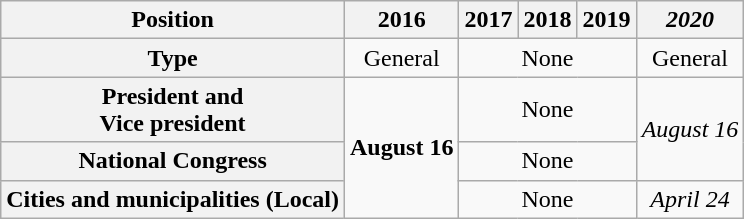<table class=wikitable style="text-align:center;">
<tr>
<th>Position</th>
<th>2016</th>
<th>2017</th>
<th>2018</th>
<th>2019</th>
<th><em>2020</em></th>
</tr>
<tr>
<th>Type</th>
<td>General</td>
<td colspan=3>None</td>
<td>General</td>
</tr>
<tr>
<th>President and<br>Vice president</th>
<td rowspan=3><strong>August 16</strong></td>
<td colspan=3>None</td>
<td rowspan=2><em>August 16</em></td>
</tr>
<tr>
<th>National Congress</th>
<td colspan=3>None</td>
</tr>
<tr>
<th>Cities and municipalities (Local)</th>
<td colspan=3>None</td>
<td><em>April 24</em></td>
</tr>
</table>
